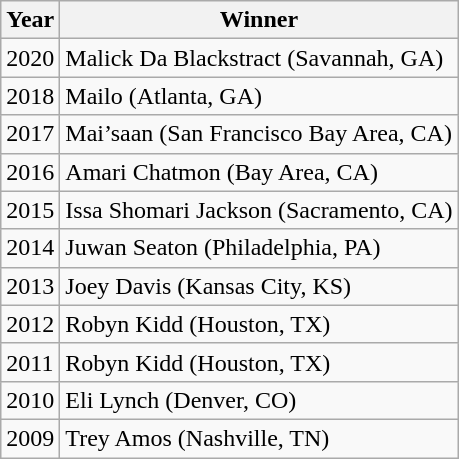<table class="wikitable">
<tr>
<th>Year</th>
<th>Winner</th>
</tr>
<tr>
<td>2020</td>
<td>Malick Da Blackstract (Savannah, GA)</td>
</tr>
<tr>
<td>2018</td>
<td>Mailo (Atlanta, GA)</td>
</tr>
<tr>
<td>2017</td>
<td>Mai’saan (San Francisco Bay Area, CA)</td>
</tr>
<tr>
<td>2016</td>
<td>Amari Chatmon (Bay Area, CA)</td>
</tr>
<tr>
<td>2015</td>
<td>Issa Shomari Jackson (Sacramento, CA)</td>
</tr>
<tr>
<td>2014</td>
<td>Juwan Seaton (Philadelphia, PA)</td>
</tr>
<tr>
<td>2013</td>
<td>Joey Davis (Kansas City, KS)</td>
</tr>
<tr>
<td>2012</td>
<td>Robyn Kidd (Houston, TX)</td>
</tr>
<tr>
<td>2011</td>
<td>Robyn Kidd (Houston, TX)</td>
</tr>
<tr>
<td>2010</td>
<td>Eli Lynch (Denver, CO)</td>
</tr>
<tr>
<td>2009</td>
<td>Trey Amos (Nashville, TN)</td>
</tr>
</table>
